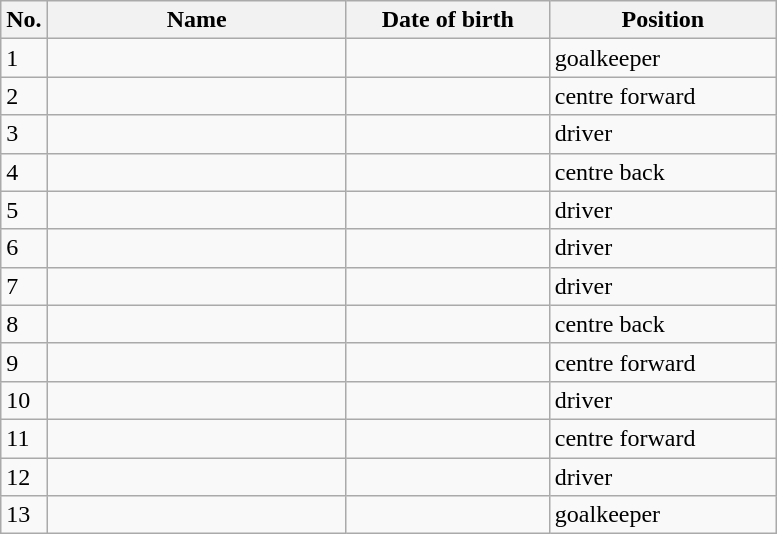<table class=wikitable sortable style=font-size:100%; text-align:center;>
<tr>
<th>No.</th>
<th style=width:12em>Name</th>
<th style=width:8em>Date of birth</th>
<th style=width:9em>Position</th>
</tr>
<tr>
<td>1</td>
<td align=left></td>
<td></td>
<td>goalkeeper</td>
</tr>
<tr>
<td>2</td>
<td align=left></td>
<td></td>
<td>centre forward</td>
</tr>
<tr>
<td>3</td>
<td align=left></td>
<td></td>
<td>driver</td>
</tr>
<tr>
<td>4</td>
<td align=left></td>
<td></td>
<td>centre back</td>
</tr>
<tr>
<td>5</td>
<td align=left></td>
<td></td>
<td>driver</td>
</tr>
<tr>
<td>6</td>
<td align=left></td>
<td></td>
<td>driver</td>
</tr>
<tr>
<td>7</td>
<td align=left></td>
<td></td>
<td>driver</td>
</tr>
<tr>
<td>8</td>
<td align=left></td>
<td></td>
<td>centre back</td>
</tr>
<tr>
<td>9</td>
<td align=left></td>
<td></td>
<td>centre forward</td>
</tr>
<tr>
<td>10</td>
<td align=left></td>
<td></td>
<td>driver</td>
</tr>
<tr>
<td>11</td>
<td align=left></td>
<td></td>
<td>centre forward</td>
</tr>
<tr>
<td>12</td>
<td align=left></td>
<td></td>
<td>driver</td>
</tr>
<tr>
<td>13</td>
<td align=left></td>
<td></td>
<td>goalkeeper</td>
</tr>
</table>
